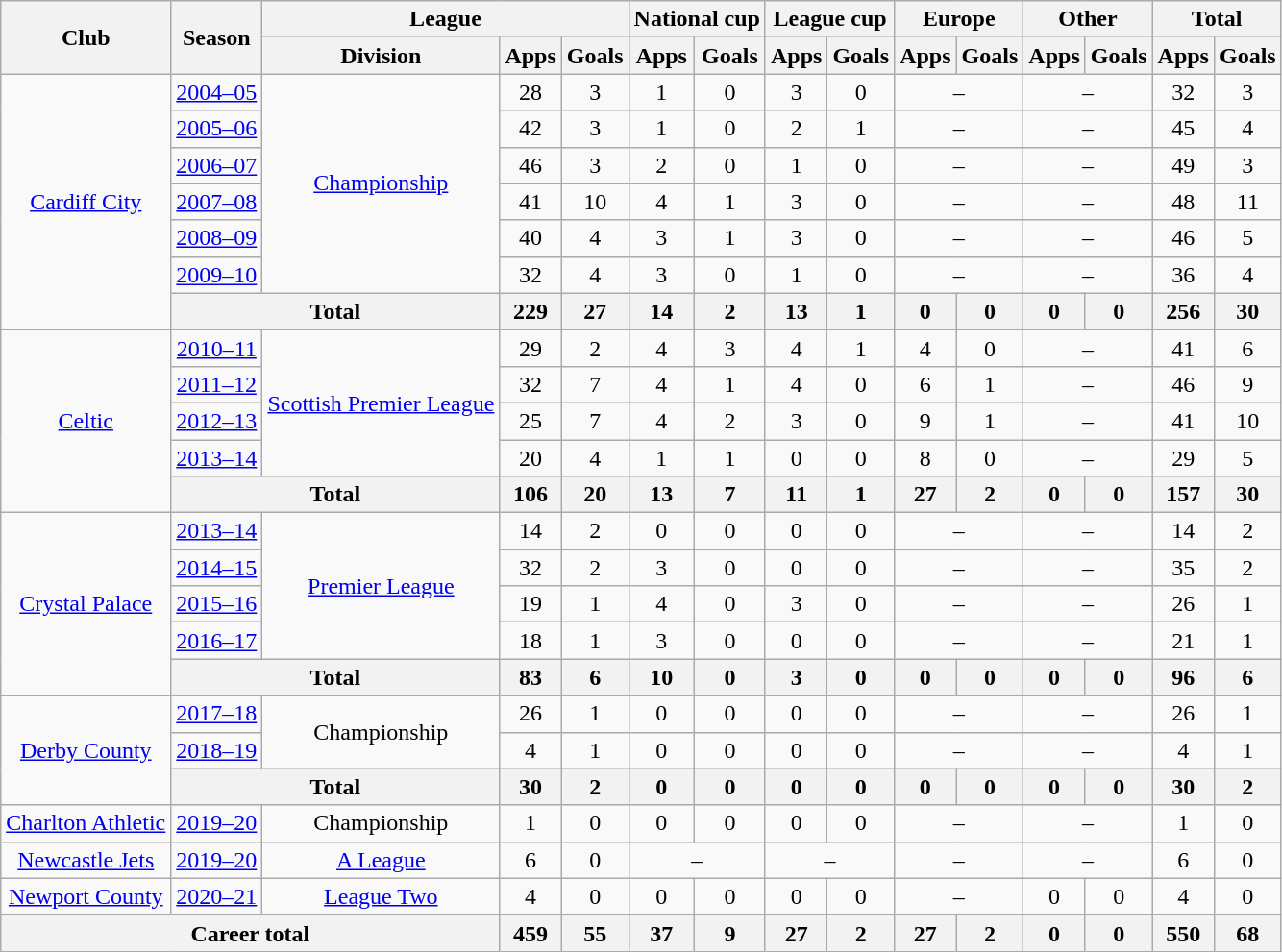<table class="wikitable" style="text-align:center">
<tr>
<th rowspan="2">Club</th>
<th rowspan="2">Season</th>
<th colspan="3">League</th>
<th colspan="2">National cup</th>
<th colspan="2">League cup</th>
<th colspan="2">Europe</th>
<th colspan="2">Other</th>
<th colspan="2">Total</th>
</tr>
<tr>
<th>Division</th>
<th>Apps</th>
<th>Goals</th>
<th>Apps</th>
<th>Goals</th>
<th>Apps</th>
<th>Goals</th>
<th>Apps</th>
<th>Goals</th>
<th>Apps</th>
<th>Goals</th>
<th>Apps</th>
<th>Goals</th>
</tr>
<tr>
<td rowspan="7"><a href='#'>Cardiff City</a></td>
<td><a href='#'>2004–05</a></td>
<td rowspan="6"><a href='#'>Championship</a></td>
<td>28</td>
<td>3</td>
<td>1</td>
<td>0</td>
<td>3</td>
<td>0</td>
<td colspan="2">–</td>
<td colspan="2">–</td>
<td>32</td>
<td>3</td>
</tr>
<tr>
<td><a href='#'>2005–06</a></td>
<td>42</td>
<td>3</td>
<td>1</td>
<td>0</td>
<td>2</td>
<td>1</td>
<td colspan="2">–</td>
<td colspan="2">–</td>
<td>45</td>
<td>4</td>
</tr>
<tr>
<td><a href='#'>2006–07</a></td>
<td>46</td>
<td>3</td>
<td>2</td>
<td>0</td>
<td>1</td>
<td>0</td>
<td colspan="2">–</td>
<td colspan="2">–</td>
<td>49</td>
<td>3</td>
</tr>
<tr>
<td><a href='#'>2007–08</a></td>
<td>41</td>
<td>10</td>
<td>4</td>
<td>1</td>
<td>3</td>
<td>0</td>
<td colspan="2">–</td>
<td colspan="2">–</td>
<td>48</td>
<td>11</td>
</tr>
<tr>
<td><a href='#'>2008–09</a></td>
<td>40</td>
<td>4</td>
<td>3</td>
<td>1</td>
<td>3</td>
<td>0</td>
<td colspan="2">–</td>
<td colspan="2">–</td>
<td>46</td>
<td>5</td>
</tr>
<tr>
<td><a href='#'>2009–10</a></td>
<td>32</td>
<td>4</td>
<td>3</td>
<td>0</td>
<td>1</td>
<td>0</td>
<td colspan="2">–</td>
<td colspan="2">–</td>
<td>36</td>
<td>4</td>
</tr>
<tr>
<th colspan="2">Total</th>
<th>229</th>
<th>27</th>
<th>14</th>
<th>2</th>
<th>13</th>
<th>1</th>
<th>0</th>
<th>0</th>
<th>0</th>
<th>0</th>
<th>256</th>
<th>30</th>
</tr>
<tr>
<td rowspan="5"><a href='#'>Celtic</a></td>
<td><a href='#'>2010–11</a></td>
<td rowspan="4"><a href='#'>Scottish Premier League</a></td>
<td>29</td>
<td>2</td>
<td>4</td>
<td>3</td>
<td>4</td>
<td>1</td>
<td>4</td>
<td>0</td>
<td colspan="2">–</td>
<td>41</td>
<td>6</td>
</tr>
<tr>
<td><a href='#'>2011–12</a></td>
<td>32</td>
<td>7</td>
<td>4</td>
<td>1</td>
<td>4</td>
<td>0</td>
<td>6</td>
<td>1</td>
<td colspan="2">–</td>
<td>46</td>
<td>9</td>
</tr>
<tr>
<td><a href='#'>2012–13</a></td>
<td>25</td>
<td>7</td>
<td>4</td>
<td>2</td>
<td>3</td>
<td>0</td>
<td>9</td>
<td>1</td>
<td colspan="2">–</td>
<td>41</td>
<td>10</td>
</tr>
<tr>
<td><a href='#'>2013–14</a></td>
<td>20</td>
<td>4</td>
<td>1</td>
<td>1</td>
<td>0</td>
<td>0</td>
<td>8</td>
<td>0</td>
<td colspan="2">–</td>
<td>29</td>
<td>5</td>
</tr>
<tr>
<th colspan="2">Total</th>
<th>106</th>
<th>20</th>
<th>13</th>
<th>7</th>
<th>11</th>
<th>1</th>
<th>27</th>
<th>2</th>
<th>0</th>
<th>0</th>
<th>157</th>
<th>30</th>
</tr>
<tr>
<td rowspan="5"><a href='#'>Crystal Palace</a></td>
<td><a href='#'>2013–14</a></td>
<td rowspan="4"><a href='#'>Premier League</a></td>
<td>14</td>
<td>2</td>
<td>0</td>
<td>0</td>
<td>0</td>
<td>0</td>
<td colspan="2">–</td>
<td colspan="2">–</td>
<td>14</td>
<td>2</td>
</tr>
<tr>
<td><a href='#'>2014–15</a></td>
<td>32</td>
<td>2</td>
<td>3</td>
<td>0</td>
<td>0</td>
<td>0</td>
<td colspan="2">–</td>
<td colspan="2">–</td>
<td>35</td>
<td>2</td>
</tr>
<tr>
<td><a href='#'>2015–16</a></td>
<td>19</td>
<td>1</td>
<td>4</td>
<td>0</td>
<td>3</td>
<td>0</td>
<td colspan="2">–</td>
<td colspan="2">–</td>
<td>26</td>
<td>1</td>
</tr>
<tr>
<td><a href='#'>2016–17</a></td>
<td>18</td>
<td>1</td>
<td>3</td>
<td>0</td>
<td>0</td>
<td>0</td>
<td colspan="2">–</td>
<td colspan="2">–</td>
<td>21</td>
<td>1</td>
</tr>
<tr>
<th colspan="2">Total</th>
<th>83</th>
<th>6</th>
<th>10</th>
<th>0</th>
<th>3</th>
<th>0</th>
<th>0</th>
<th>0</th>
<th>0</th>
<th>0</th>
<th>96</th>
<th>6</th>
</tr>
<tr>
<td rowspan="3"><a href='#'>Derby County</a></td>
<td><a href='#'>2017–18</a></td>
<td rowspan="2">Championship</td>
<td>26</td>
<td>1</td>
<td>0</td>
<td>0</td>
<td>0</td>
<td>0</td>
<td colspan="2">–</td>
<td colspan="2">–</td>
<td>26</td>
<td>1</td>
</tr>
<tr>
<td><a href='#'>2018–19</a></td>
<td>4</td>
<td>1</td>
<td>0</td>
<td>0</td>
<td>0</td>
<td>0</td>
<td colspan="2">–</td>
<td colspan="2">–</td>
<td>4</td>
<td>1</td>
</tr>
<tr>
<th colspan="2">Total</th>
<th>30</th>
<th>2</th>
<th>0</th>
<th>0</th>
<th>0</th>
<th>0</th>
<th>0</th>
<th>0</th>
<th>0</th>
<th>0</th>
<th>30</th>
<th>2</th>
</tr>
<tr>
<td><a href='#'>Charlton Athletic</a></td>
<td><a href='#'>2019–20</a></td>
<td>Championship</td>
<td>1</td>
<td>0</td>
<td>0</td>
<td>0</td>
<td>0</td>
<td>0</td>
<td colspan="2">–</td>
<td colspan="2">–</td>
<td>1</td>
<td>0</td>
</tr>
<tr>
<td><a href='#'>Newcastle Jets</a></td>
<td><a href='#'>2019–20</a></td>
<td><a href='#'>A League</a></td>
<td>6</td>
<td>0</td>
<td colspan="2">–</td>
<td colspan="2">–</td>
<td colspan="2">–</td>
<td colspan="2">–</td>
<td>6</td>
<td>0</td>
</tr>
<tr>
<td><a href='#'>Newport County</a></td>
<td><a href='#'>2020–21</a></td>
<td><a href='#'>League Two</a></td>
<td>4</td>
<td>0</td>
<td>0</td>
<td>0</td>
<td>0</td>
<td>0</td>
<td colspan="2">–</td>
<td>0</td>
<td>0</td>
<td>4</td>
<td>0</td>
</tr>
<tr>
<th colspan="3">Career total</th>
<th>459</th>
<th>55</th>
<th>37</th>
<th>9</th>
<th>27</th>
<th>2</th>
<th>27</th>
<th>2</th>
<th>0</th>
<th>0</th>
<th>550</th>
<th>68</th>
</tr>
</table>
